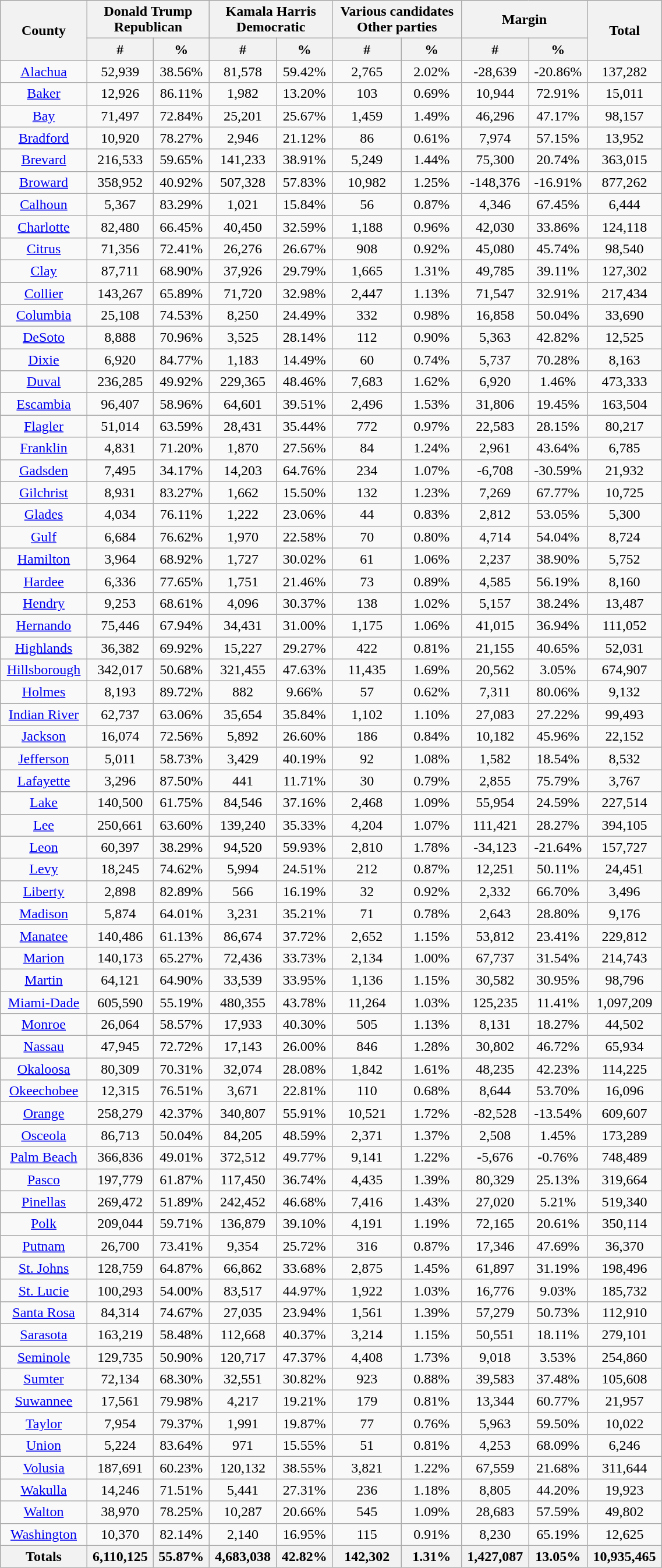<table class="wikitable sortable" width="60%" style="text-align:center">
<tr>
<th rowspan="2">County</th>
<th colspan="2" style="text-align:center;">Donald Trump<br>Republican</th>
<th colspan="2" style="text-align:center;">Kamala Harris<br>Democratic</th>
<th colspan="2" style="text-align:center;">Various candidates<br>Other parties</th>
<th colspan="2" style="text-align:center;">Margin</th>
<th rowspan="2" style="text-align:center;">Total</th>
</tr>
<tr>
<th style="text-align:center;" data-sort-type="number">#</th>
<th style="text-align:center;" data-sort-type="number">%</th>
<th style="text-align:center;" data-sort-type="number">#</th>
<th style="text-align:center;" data-sort-type="number">%</th>
<th style="text-align:center;" data-sort-type="number">#</th>
<th style="text-align:center;" data-sort-type="number">%</th>
<th style="text-align:center;" data-sort-type="number">#</th>
<th style="text-align:center;" data-sort-type="number">%</th>
</tr>
<tr style="text-align:center;">
<td><a href='#'>Alachua</a></td>
<td>52,939</td>
<td>38.56%</td>
<td>81,578</td>
<td>59.42%</td>
<td>2,765</td>
<td>2.02%</td>
<td>-28,639</td>
<td>-20.86%</td>
<td>137,282</td>
</tr>
<tr style="text-align:center;">
<td><a href='#'>Baker</a></td>
<td>12,926</td>
<td>86.11%</td>
<td>1,982</td>
<td>13.20%</td>
<td>103</td>
<td>0.69%</td>
<td>10,944</td>
<td>72.91%</td>
<td>15,011</td>
</tr>
<tr style="text-align:center;">
<td><a href='#'>Bay</a></td>
<td>71,497</td>
<td>72.84%</td>
<td>25,201</td>
<td>25.67%</td>
<td>1,459</td>
<td>1.49%</td>
<td>46,296</td>
<td>47.17%</td>
<td>98,157</td>
</tr>
<tr style="text-align:center;">
<td><a href='#'>Bradford</a></td>
<td>10,920</td>
<td>78.27%</td>
<td>2,946</td>
<td>21.12%</td>
<td>86</td>
<td>0.61%</td>
<td>7,974</td>
<td>57.15%</td>
<td>13,952</td>
</tr>
<tr style="text-align:center;">
<td><a href='#'>Brevard</a></td>
<td>216,533</td>
<td>59.65%</td>
<td>141,233</td>
<td>38.91%</td>
<td>5,249</td>
<td>1.44%</td>
<td>75,300</td>
<td>20.74%</td>
<td>363,015</td>
</tr>
<tr style="text-align:center;">
<td><a href='#'>Broward</a></td>
<td>358,952</td>
<td>40.92%</td>
<td>507,328</td>
<td>57.83%</td>
<td>10,982</td>
<td>1.25%</td>
<td>-148,376</td>
<td>-16.91%</td>
<td>877,262</td>
</tr>
<tr style="text-align:center;">
<td><a href='#'>Calhoun</a></td>
<td>5,367</td>
<td>83.29%</td>
<td>1,021</td>
<td>15.84%</td>
<td>56</td>
<td>0.87%</td>
<td>4,346</td>
<td>67.45%</td>
<td>6,444</td>
</tr>
<tr style="text-align:center;">
<td><a href='#'>Charlotte</a></td>
<td>82,480</td>
<td>66.45%</td>
<td>40,450</td>
<td>32.59%</td>
<td>1,188</td>
<td>0.96%</td>
<td>42,030</td>
<td>33.86%</td>
<td>124,118</td>
</tr>
<tr style="text-align:center;">
<td><a href='#'>Citrus</a></td>
<td>71,356</td>
<td>72.41%</td>
<td>26,276</td>
<td>26.67%</td>
<td>908</td>
<td>0.92%</td>
<td>45,080</td>
<td>45.74%</td>
<td>98,540</td>
</tr>
<tr style="text-align:center;">
<td><a href='#'>Clay</a></td>
<td>87,711</td>
<td>68.90%</td>
<td>37,926</td>
<td>29.79%</td>
<td>1,665</td>
<td>1.31%</td>
<td>49,785</td>
<td>39.11%</td>
<td>127,302</td>
</tr>
<tr style="text-align:center;">
<td><a href='#'>Collier</a></td>
<td>143,267</td>
<td>65.89%</td>
<td>71,720</td>
<td>32.98%</td>
<td>2,447</td>
<td>1.13%</td>
<td>71,547</td>
<td>32.91%</td>
<td>217,434</td>
</tr>
<tr style="text-align:center;">
<td><a href='#'>Columbia</a></td>
<td>25,108</td>
<td>74.53%</td>
<td>8,250</td>
<td>24.49%</td>
<td>332</td>
<td>0.98%</td>
<td>16,858</td>
<td>50.04%</td>
<td>33,690</td>
</tr>
<tr style="text-align:center;">
<td><a href='#'>DeSoto</a></td>
<td>8,888</td>
<td>70.96%</td>
<td>3,525</td>
<td>28.14%</td>
<td>112</td>
<td>0.90%</td>
<td>5,363</td>
<td>42.82%</td>
<td>12,525</td>
</tr>
<tr style="text-align:center;">
<td><a href='#'>Dixie</a></td>
<td>6,920</td>
<td>84.77%</td>
<td>1,183</td>
<td>14.49%</td>
<td>60</td>
<td>0.74%</td>
<td>5,737</td>
<td>70.28%</td>
<td>8,163</td>
</tr>
<tr style="text-align:center;">
<td><a href='#'>Duval</a></td>
<td>236,285</td>
<td>49.92%</td>
<td>229,365</td>
<td>48.46%</td>
<td>7,683</td>
<td>1.62%</td>
<td>6,920</td>
<td>1.46%</td>
<td>473,333</td>
</tr>
<tr style="text-align:center;">
<td><a href='#'>Escambia</a></td>
<td>96,407</td>
<td>58.96%</td>
<td>64,601</td>
<td>39.51%</td>
<td>2,496</td>
<td>1.53%</td>
<td>31,806</td>
<td>19.45%</td>
<td>163,504</td>
</tr>
<tr style="text-align:center;">
<td><a href='#'>Flagler</a></td>
<td>51,014</td>
<td>63.59%</td>
<td>28,431</td>
<td>35.44%</td>
<td>772</td>
<td>0.97%</td>
<td>22,583</td>
<td>28.15%</td>
<td>80,217</td>
</tr>
<tr style="text-align:center;">
<td><a href='#'>Franklin</a></td>
<td>4,831</td>
<td>71.20%</td>
<td>1,870</td>
<td>27.56%</td>
<td>84</td>
<td>1.24%</td>
<td>2,961</td>
<td>43.64%</td>
<td>6,785</td>
</tr>
<tr style="text-align:center;">
<td><a href='#'>Gadsden</a></td>
<td>7,495</td>
<td>34.17%</td>
<td>14,203</td>
<td>64.76%</td>
<td>234</td>
<td>1.07%</td>
<td>-6,708</td>
<td>-30.59%</td>
<td>21,932</td>
</tr>
<tr style="text-align:center;">
<td><a href='#'>Gilchrist</a></td>
<td>8,931</td>
<td>83.27%</td>
<td>1,662</td>
<td>15.50%</td>
<td>132</td>
<td>1.23%</td>
<td>7,269</td>
<td>67.77%</td>
<td>10,725</td>
</tr>
<tr style="text-align:center;">
<td><a href='#'>Glades</a></td>
<td>4,034</td>
<td>76.11%</td>
<td>1,222</td>
<td>23.06%</td>
<td>44</td>
<td>0.83%</td>
<td>2,812</td>
<td>53.05%</td>
<td>5,300</td>
</tr>
<tr style="text-align:center;">
<td><a href='#'>Gulf</a></td>
<td>6,684</td>
<td>76.62%</td>
<td>1,970</td>
<td>22.58%</td>
<td>70</td>
<td>0.80%</td>
<td>4,714</td>
<td>54.04%</td>
<td>8,724</td>
</tr>
<tr style="text-align:center;">
<td><a href='#'>Hamilton</a></td>
<td>3,964</td>
<td>68.92%</td>
<td>1,727</td>
<td>30.02%</td>
<td>61</td>
<td>1.06%</td>
<td>2,237</td>
<td>38.90%</td>
<td>5,752</td>
</tr>
<tr style="text-align:center;">
<td><a href='#'>Hardee</a></td>
<td>6,336</td>
<td>77.65%</td>
<td>1,751</td>
<td>21.46%</td>
<td>73</td>
<td>0.89%</td>
<td>4,585</td>
<td>56.19%</td>
<td>8,160</td>
</tr>
<tr style="text-align:center;">
<td><a href='#'>Hendry</a></td>
<td>9,253</td>
<td>68.61%</td>
<td>4,096</td>
<td>30.37%</td>
<td>138</td>
<td>1.02%</td>
<td>5,157</td>
<td>38.24%</td>
<td>13,487</td>
</tr>
<tr style="text-align:center;">
<td><a href='#'>Hernando</a></td>
<td>75,446</td>
<td>67.94%</td>
<td>34,431</td>
<td>31.00%</td>
<td>1,175</td>
<td>1.06%</td>
<td>41,015</td>
<td>36.94%</td>
<td>111,052</td>
</tr>
<tr style="text-align:center;">
<td><a href='#'>Highlands</a></td>
<td>36,382</td>
<td>69.92%</td>
<td>15,227</td>
<td>29.27%</td>
<td>422</td>
<td>0.81%</td>
<td>21,155</td>
<td>40.65%</td>
<td>52,031</td>
</tr>
<tr style="text-align:center;">
<td><a href='#'>Hillsborough</a></td>
<td>342,017</td>
<td>50.68%</td>
<td>321,455</td>
<td>47.63%</td>
<td>11,435</td>
<td>1.69%</td>
<td>20,562</td>
<td>3.05%</td>
<td>674,907</td>
</tr>
<tr style="text-align:center;">
<td><a href='#'>Holmes</a></td>
<td>8,193</td>
<td>89.72%</td>
<td>882</td>
<td>9.66%</td>
<td>57</td>
<td>0.62%</td>
<td>7,311</td>
<td>80.06%</td>
<td>9,132</td>
</tr>
<tr style="text-align:center;">
<td><a href='#'>Indian River</a></td>
<td>62,737</td>
<td>63.06%</td>
<td>35,654</td>
<td>35.84%</td>
<td>1,102</td>
<td>1.10%</td>
<td>27,083</td>
<td>27.22%</td>
<td>99,493</td>
</tr>
<tr style="text-align:center;">
<td><a href='#'>Jackson</a></td>
<td>16,074</td>
<td>72.56%</td>
<td>5,892</td>
<td>26.60%</td>
<td>186</td>
<td>0.84%</td>
<td>10,182</td>
<td>45.96%</td>
<td>22,152</td>
</tr>
<tr style="text-align:center;">
<td><a href='#'>Jefferson</a></td>
<td>5,011</td>
<td>58.73%</td>
<td>3,429</td>
<td>40.19%</td>
<td>92</td>
<td>1.08%</td>
<td>1,582</td>
<td>18.54%</td>
<td>8,532</td>
</tr>
<tr style="text-align:center;">
<td><a href='#'>Lafayette</a></td>
<td>3,296</td>
<td>87.50%</td>
<td>441</td>
<td>11.71%</td>
<td>30</td>
<td>0.79%</td>
<td>2,855</td>
<td>75.79%</td>
<td>3,767</td>
</tr>
<tr style="text-align:center;">
<td><a href='#'>Lake</a></td>
<td>140,500</td>
<td>61.75%</td>
<td>84,546</td>
<td>37.16%</td>
<td>2,468</td>
<td>1.09%</td>
<td>55,954</td>
<td>24.59%</td>
<td>227,514</td>
</tr>
<tr style="text-align:center;">
<td><a href='#'>Lee</a></td>
<td>250,661</td>
<td>63.60%</td>
<td>139,240</td>
<td>35.33%</td>
<td>4,204</td>
<td>1.07%</td>
<td>111,421</td>
<td>28.27%</td>
<td>394,105</td>
</tr>
<tr style="text-align:center;">
<td><a href='#'>Leon</a></td>
<td>60,397</td>
<td>38.29%</td>
<td>94,520</td>
<td>59.93%</td>
<td>2,810</td>
<td>1.78%</td>
<td>-34,123</td>
<td>-21.64%</td>
<td>157,727</td>
</tr>
<tr style="text-align:center;">
<td><a href='#'>Levy</a></td>
<td>18,245</td>
<td>74.62%</td>
<td>5,994</td>
<td>24.51%</td>
<td>212</td>
<td>0.87%</td>
<td>12,251</td>
<td>50.11%</td>
<td>24,451</td>
</tr>
<tr style="text-align:center;">
<td><a href='#'>Liberty</a></td>
<td>2,898</td>
<td>82.89%</td>
<td>566</td>
<td>16.19%</td>
<td>32</td>
<td>0.92%</td>
<td>2,332</td>
<td>66.70%</td>
<td>3,496</td>
</tr>
<tr style="text-align:center;">
<td><a href='#'>Madison</a></td>
<td>5,874</td>
<td>64.01%</td>
<td>3,231</td>
<td>35.21%</td>
<td>71</td>
<td>0.78%</td>
<td>2,643</td>
<td>28.80%</td>
<td>9,176</td>
</tr>
<tr style="text-align:center;">
<td><a href='#'>Manatee</a></td>
<td>140,486</td>
<td>61.13%</td>
<td>86,674</td>
<td>37.72%</td>
<td>2,652</td>
<td>1.15%</td>
<td>53,812</td>
<td>23.41%</td>
<td>229,812</td>
</tr>
<tr style="text-align:center;">
<td><a href='#'>Marion</a></td>
<td>140,173</td>
<td>65.27%</td>
<td>72,436</td>
<td>33.73%</td>
<td>2,134</td>
<td>1.00%</td>
<td>67,737</td>
<td>31.54%</td>
<td>214,743</td>
</tr>
<tr style="text-align:center;">
<td><a href='#'>Martin</a></td>
<td>64,121</td>
<td>64.90%</td>
<td>33,539</td>
<td>33.95%</td>
<td>1,136</td>
<td>1.15%</td>
<td>30,582</td>
<td>30.95%</td>
<td>98,796</td>
</tr>
<tr style="text-align:center;">
<td><a href='#'>Miami-Dade</a></td>
<td>605,590</td>
<td>55.19%</td>
<td>480,355</td>
<td>43.78%</td>
<td>11,264</td>
<td>1.03%</td>
<td>125,235</td>
<td>11.41%</td>
<td>1,097,209</td>
</tr>
<tr style="text-align:center;">
<td><a href='#'>Monroe</a></td>
<td>26,064</td>
<td>58.57%</td>
<td>17,933</td>
<td>40.30%</td>
<td>505</td>
<td>1.13%</td>
<td>8,131</td>
<td>18.27%</td>
<td>44,502</td>
</tr>
<tr style="text-align:center;">
<td><a href='#'>Nassau</a></td>
<td>47,945</td>
<td>72.72%</td>
<td>17,143</td>
<td>26.00%</td>
<td>846</td>
<td>1.28%</td>
<td>30,802</td>
<td>46.72%</td>
<td>65,934</td>
</tr>
<tr style="text-align:center;">
<td><a href='#'>Okaloosa</a></td>
<td>80,309</td>
<td>70.31%</td>
<td>32,074</td>
<td>28.08%</td>
<td>1,842</td>
<td>1.61%</td>
<td>48,235</td>
<td>42.23%</td>
<td>114,225</td>
</tr>
<tr style="text-align:center;">
<td><a href='#'>Okeechobee</a></td>
<td>12,315</td>
<td>76.51%</td>
<td>3,671</td>
<td>22.81%</td>
<td>110</td>
<td>0.68%</td>
<td>8,644</td>
<td>53.70%</td>
<td>16,096</td>
</tr>
<tr style="text-align:center;">
<td><a href='#'>Orange</a></td>
<td>258,279</td>
<td>42.37%</td>
<td>340,807</td>
<td>55.91%</td>
<td>10,521</td>
<td>1.72%</td>
<td>-82,528</td>
<td>-13.54%</td>
<td>609,607</td>
</tr>
<tr style="text-align:center;">
<td><a href='#'>Osceola</a></td>
<td>86,713</td>
<td>50.04%</td>
<td>84,205</td>
<td>48.59%</td>
<td>2,371</td>
<td>1.37%</td>
<td>2,508</td>
<td>1.45%</td>
<td>173,289</td>
</tr>
<tr style="text-align:center;">
<td><a href='#'>Palm Beach</a></td>
<td>366,836</td>
<td>49.01%</td>
<td>372,512</td>
<td>49.77%</td>
<td>9,141</td>
<td>1.22%</td>
<td>-5,676</td>
<td>-0.76%</td>
<td>748,489</td>
</tr>
<tr style="text-align:center;">
<td><a href='#'>Pasco</a></td>
<td>197,779</td>
<td>61.87%</td>
<td>117,450</td>
<td>36.74%</td>
<td>4,435</td>
<td>1.39%</td>
<td>80,329</td>
<td>25.13%</td>
<td>319,664</td>
</tr>
<tr style="text-align:center;">
<td><a href='#'>Pinellas</a></td>
<td>269,472</td>
<td>51.89%</td>
<td>242,452</td>
<td>46.68%</td>
<td>7,416</td>
<td>1.43%</td>
<td>27,020</td>
<td>5.21%</td>
<td>519,340</td>
</tr>
<tr style="text-align:center;">
<td><a href='#'>Polk</a></td>
<td>209,044</td>
<td>59.71%</td>
<td>136,879</td>
<td>39.10%</td>
<td>4,191</td>
<td>1.19%</td>
<td>72,165</td>
<td>20.61%</td>
<td>350,114</td>
</tr>
<tr style="text-align:center;">
<td><a href='#'>Putnam</a></td>
<td>26,700</td>
<td>73.41%</td>
<td>9,354</td>
<td>25.72%</td>
<td>316</td>
<td>0.87%</td>
<td>17,346</td>
<td>47.69%</td>
<td>36,370</td>
</tr>
<tr style="text-align:center;">
<td><a href='#'>St. Johns</a></td>
<td>128,759</td>
<td>64.87%</td>
<td>66,862</td>
<td>33.68%</td>
<td>2,875</td>
<td>1.45%</td>
<td>61,897</td>
<td>31.19%</td>
<td>198,496</td>
</tr>
<tr style="text-align:center;">
<td><a href='#'>St. Lucie</a></td>
<td>100,293</td>
<td>54.00%</td>
<td>83,517</td>
<td>44.97%</td>
<td>1,922</td>
<td>1.03%</td>
<td>16,776</td>
<td>9.03%</td>
<td>185,732</td>
</tr>
<tr style="text-align:center;">
<td><a href='#'>Santa Rosa</a></td>
<td>84,314</td>
<td>74.67%</td>
<td>27,035</td>
<td>23.94%</td>
<td>1,561</td>
<td>1.39%</td>
<td>57,279</td>
<td>50.73%</td>
<td>112,910</td>
</tr>
<tr style="text-align:center;">
<td><a href='#'>Sarasota</a></td>
<td>163,219</td>
<td>58.48%</td>
<td>112,668</td>
<td>40.37%</td>
<td>3,214</td>
<td>1.15%</td>
<td>50,551</td>
<td>18.11%</td>
<td>279,101</td>
</tr>
<tr style="text-align:center;">
<td><a href='#'>Seminole</a></td>
<td>129,735</td>
<td>50.90%</td>
<td>120,717</td>
<td>47.37%</td>
<td>4,408</td>
<td>1.73%</td>
<td>9,018</td>
<td>3.53%</td>
<td>254,860</td>
</tr>
<tr style="text-align:center;">
<td><a href='#'>Sumter</a></td>
<td>72,134</td>
<td>68.30%</td>
<td>32,551</td>
<td>30.82%</td>
<td>923</td>
<td>0.88%</td>
<td>39,583</td>
<td>37.48%</td>
<td>105,608</td>
</tr>
<tr style="text-align:center;">
<td><a href='#'>Suwannee</a></td>
<td>17,561</td>
<td>79.98%</td>
<td>4,217</td>
<td>19.21%</td>
<td>179</td>
<td>0.81%</td>
<td>13,344</td>
<td>60.77%</td>
<td>21,957</td>
</tr>
<tr style="text-align:center;">
<td><a href='#'>Taylor</a></td>
<td>7,954</td>
<td>79.37%</td>
<td>1,991</td>
<td>19.87%</td>
<td>77</td>
<td>0.76%</td>
<td>5,963</td>
<td>59.50%</td>
<td>10,022</td>
</tr>
<tr style="text-align:center;">
<td><a href='#'>Union</a></td>
<td>5,224</td>
<td>83.64%</td>
<td>971</td>
<td>15.55%</td>
<td>51</td>
<td>0.81%</td>
<td>4,253</td>
<td>68.09%</td>
<td>6,246</td>
</tr>
<tr style="text-align:center;">
<td><a href='#'>Volusia</a></td>
<td>187,691</td>
<td>60.23%</td>
<td>120,132</td>
<td>38.55%</td>
<td>3,821</td>
<td>1.22%</td>
<td>67,559</td>
<td>21.68%</td>
<td>311,644</td>
</tr>
<tr style="text-align:center;">
<td><a href='#'>Wakulla</a></td>
<td>14,246</td>
<td>71.51%</td>
<td>5,441</td>
<td>27.31%</td>
<td>236</td>
<td>1.18%</td>
<td>8,805</td>
<td>44.20%</td>
<td>19,923</td>
</tr>
<tr style="text-align:center;">
<td><a href='#'>Walton</a></td>
<td>38,970</td>
<td>78.25%</td>
<td>10,287</td>
<td>20.66%</td>
<td>545</td>
<td>1.09%</td>
<td>28,683</td>
<td>57.59%</td>
<td>49,802</td>
</tr>
<tr style="text-align:center;">
<td><a href='#'>Washington</a></td>
<td>10,370</td>
<td>82.14%</td>
<td>2,140</td>
<td>16.95%</td>
<td>115</td>
<td>0.91%</td>
<td>8,230</td>
<td>65.19%</td>
<td>12,625</td>
</tr>
<tr style="text-align:center;">
<th>Totals</th>
<th>6,110,125</th>
<th>55.87%</th>
<th>4,683,038</th>
<th>42.82%</th>
<th>142,302</th>
<th>1.31%</th>
<th>1,427,087</th>
<th>13.05%</th>
<th>10,935,465</th>
</tr>
</table>
